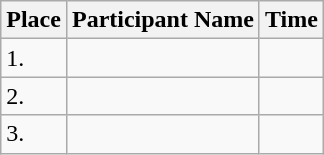<table class="wikitable">
<tr>
<th>Place</th>
<th>Participant Name</th>
<th>Time</th>
</tr>
<tr>
<td>1.</td>
<td></td>
<td></td>
</tr>
<tr>
<td>2.</td>
<td></td>
<td></td>
</tr>
<tr>
<td>3.</td>
<td></td>
<td></td>
</tr>
</table>
